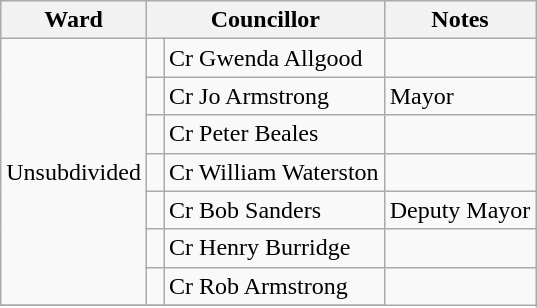<table class="wikitable">
<tr>
<th>Ward</th>
<th colspan="2">Councillor</th>
<th>Notes</th>
</tr>
<tr>
<td rowspan="7">Unsubdivided</td>
<td> </td>
<td>Cr Gwenda Allgood</td>
<td></td>
</tr>
<tr>
<td> </td>
<td>Cr Jo Armstrong</td>
<td>Mayor</td>
</tr>
<tr>
<td> </td>
<td>Cr Peter Beales</td>
<td></td>
</tr>
<tr>
<td> </td>
<td>Cr William Waterston</td>
<td></td>
</tr>
<tr>
<td> </td>
<td>Cr Bob Sanders</td>
<td>Deputy Mayor</td>
</tr>
<tr>
<td> </td>
<td>Cr Henry Burridge</td>
<td></td>
</tr>
<tr>
<td> </td>
<td>Cr Rob Armstrong</td>
</tr>
<tr>
</tr>
</table>
